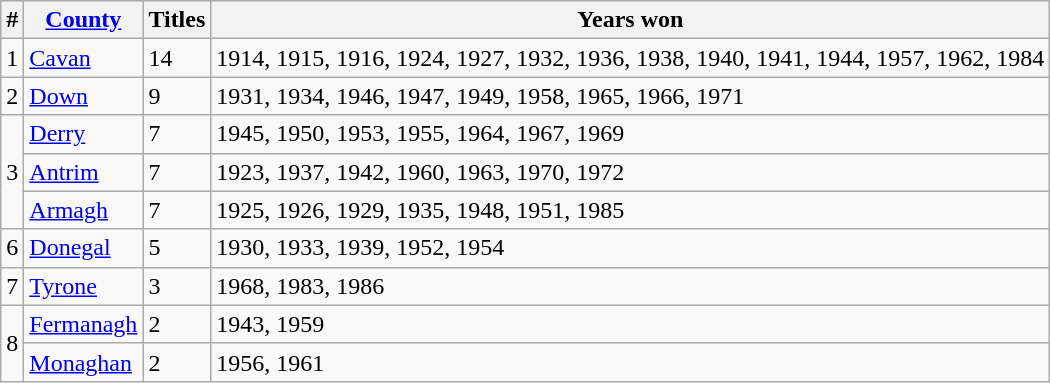<table class="wikitable">
<tr>
<th>#</th>
<th><a href='#'>County</a></th>
<th>Titles</th>
<th>Years won</th>
</tr>
<tr>
<td>1</td>
<td><a href='#'>Cavan</a></td>
<td>14</td>
<td>1914, 1915, 1916, 1924, 1927, 1932, 1936, 1938, 1940, 1941, 1944, 1957, 1962, 1984</td>
</tr>
<tr>
<td>2</td>
<td><a href='#'>Down</a></td>
<td>9</td>
<td>1931, 1934, 1946, 1947, 1949, 1958, 1965, 1966, 1971</td>
</tr>
<tr>
<td rowspan="3">3</td>
<td><a href='#'>Derry</a></td>
<td>7</td>
<td>1945, 1950, 1953, 1955, 1964, 1967, 1969</td>
</tr>
<tr>
<td><a href='#'>Antrim</a></td>
<td>7</td>
<td>1923, 1937, 1942, 1960, 1963, 1970, 1972</td>
</tr>
<tr>
<td><a href='#'>Armagh</a></td>
<td>7</td>
<td>1925, 1926, 1929, 1935, 1948, 1951, 1985</td>
</tr>
<tr>
<td>6</td>
<td><a href='#'>Donegal</a></td>
<td>5</td>
<td>1930, 1933, 1939, 1952, 1954</td>
</tr>
<tr>
<td>7</td>
<td><a href='#'>Tyrone</a></td>
<td>3</td>
<td>1968, 1983, 1986</td>
</tr>
<tr>
<td rowspan="2">8</td>
<td><a href='#'>Fermanagh</a></td>
<td>2</td>
<td>1943, 1959</td>
</tr>
<tr>
<td><a href='#'>Monaghan</a></td>
<td>2</td>
<td>1956, 1961</td>
</tr>
</table>
